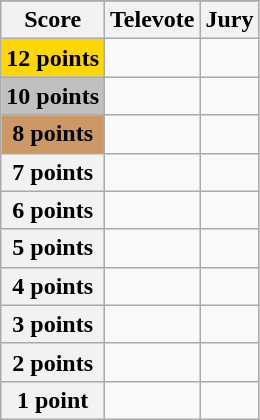<table class="wikitable">
<tr>
</tr>
<tr>
<th scope="col">Score</th>
<th scope="col">Televote</th>
<th scope="col">Jury</th>
</tr>
<tr>
<th scope="row" style="background:gold">12 points</th>
<td></td>
<td></td>
</tr>
<tr>
<th scope="row" style="background:silver">10 points</th>
<td></td>
<td></td>
</tr>
<tr>
<th scope="row" style="background:#CC9966">8 points</th>
<td></td>
<td></td>
</tr>
<tr>
<th scope="row">7 points</th>
<td></td>
<td></td>
</tr>
<tr>
<th scope="row">6 points</th>
<td></td>
<td></td>
</tr>
<tr>
<th scope="row">5 points</th>
<td></td>
<td></td>
</tr>
<tr>
<th scope="row">4 points</th>
<td></td>
<td></td>
</tr>
<tr>
<th scope="row">3 points</th>
<td></td>
<td></td>
</tr>
<tr>
<th scope="row">2 points</th>
<td></td>
<td></td>
</tr>
<tr>
<th scope="row">1 point</th>
<td></td>
<td></td>
</tr>
</table>
